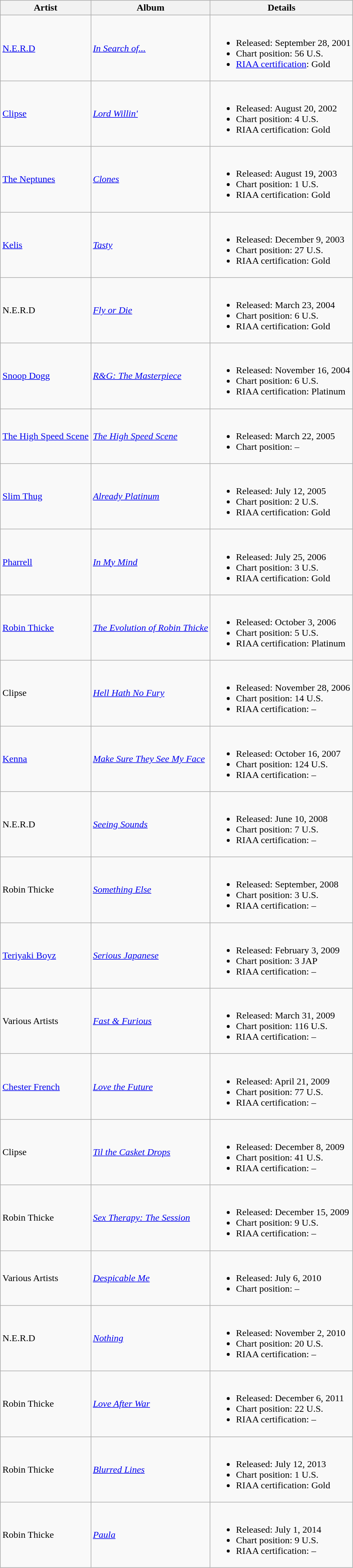<table class="wikitable sortable">
<tr>
<th>Artist</th>
<th>Album</th>
<th class="unsortable">Details</th>
</tr>
<tr>
<td><a href='#'>N.E.R.D</a></td>
<td><em><a href='#'>In Search of...</a></em></td>
<td><br><ul><li>Released: September 28, 2001</li><li>Chart position: 56 U.S.</li><li><a href='#'>RIAA certification</a>: Gold</li></ul></td>
</tr>
<tr>
<td><a href='#'>Clipse</a></td>
<td><em><a href='#'>Lord Willin'</a></em></td>
<td><br><ul><li>Released: August 20, 2002</li><li>Chart position: 4 U.S.</li><li>RIAA certification: Gold</li></ul></td>
</tr>
<tr>
<td><a href='#'>The Neptunes</a></td>
<td><em><a href='#'>Clones</a></em></td>
<td><br><ul><li>Released: August 19, 2003</li><li>Chart position: 1 U.S.</li><li>RIAA certification: Gold</li></ul></td>
</tr>
<tr>
<td><a href='#'>Kelis</a></td>
<td><em><a href='#'>Tasty</a></em></td>
<td><br><ul><li>Released: December 9, 2003</li><li>Chart position: 27 U.S.</li><li>RIAA certification: Gold</li></ul></td>
</tr>
<tr>
<td>N.E.R.D</td>
<td><em><a href='#'>Fly or Die</a></em></td>
<td><br><ul><li>Released: March 23, 2004</li><li>Chart position: 6 U.S.</li><li>RIAA certification: Gold</li></ul></td>
</tr>
<tr>
<td><a href='#'>Snoop Dogg</a></td>
<td><em><a href='#'>R&G: The Masterpiece</a></em></td>
<td><br><ul><li>Released: November 16, 2004</li><li>Chart position: 6 U.S.</li><li>RIAA certification: Platinum</li></ul></td>
</tr>
<tr>
<td><a href='#'>The High Speed Scene</a></td>
<td><em><a href='#'>The High Speed Scene</a></em></td>
<td><br><ul><li>Released: March 22, 2005</li><li>Chart position: –</li></ul></td>
</tr>
<tr>
<td><a href='#'>Slim Thug</a></td>
<td><em><a href='#'>Already Platinum</a></em></td>
<td><br><ul><li>Released: July 12, 2005</li><li>Chart position: 2 U.S.</li><li>RIAA certification: Gold</li></ul></td>
</tr>
<tr>
<td><a href='#'>Pharrell</a></td>
<td><em><a href='#'>In My Mind</a></em></td>
<td><br><ul><li>Released: July 25, 2006</li><li>Chart position: 3 U.S.</li><li>RIAA certification: Gold</li></ul></td>
</tr>
<tr>
<td><a href='#'>Robin Thicke</a></td>
<td><em><a href='#'>The Evolution of Robin Thicke</a></em></td>
<td><br><ul><li>Released: October 3, 2006</li><li>Chart position: 5 U.S.</li><li>RIAA certification: Platinum</li></ul></td>
</tr>
<tr>
<td>Clipse</td>
<td><em><a href='#'>Hell Hath No Fury</a></em></td>
<td><br><ul><li>Released: November 28, 2006</li><li>Chart position: 14 U.S.</li><li>RIAA certification: –</li></ul></td>
</tr>
<tr>
<td><a href='#'>Kenna</a></td>
<td><em><a href='#'>Make Sure They See My Face</a></em></td>
<td><br><ul><li>Released: October 16, 2007</li><li>Chart position: 124 U.S.</li><li>RIAA certification: –</li></ul></td>
</tr>
<tr>
<td>N.E.R.D</td>
<td><em><a href='#'>Seeing Sounds</a></em></td>
<td><br><ul><li>Released: June 10, 2008</li><li>Chart position: 7 U.S.</li><li>RIAA certification: –</li></ul></td>
</tr>
<tr>
<td>Robin Thicke</td>
<td><em><a href='#'>Something Else</a></em></td>
<td><br><ul><li>Released: September, 2008</li><li>Chart position: 3 U.S.</li><li>RIAA certification: –</li></ul></td>
</tr>
<tr>
<td><a href='#'>Teriyaki Boyz</a></td>
<td><em><a href='#'>Serious Japanese</a></em></td>
<td><br><ul><li>Released: February 3, 2009</li><li>Chart position: 3 JAP</li><li>RIAA certification: –</li></ul></td>
</tr>
<tr>
<td>Various Artists</td>
<td><em><a href='#'>Fast & Furious</a></em></td>
<td><br><ul><li>Released: March 31, 2009</li><li>Chart position: 116 U.S.</li><li>RIAA certification: –</li></ul></td>
</tr>
<tr>
<td><a href='#'>Chester French</a></td>
<td><em><a href='#'>Love the Future</a></em></td>
<td><br><ul><li>Released: April 21, 2009</li><li>Chart position: 77 U.S.</li><li>RIAA certification: –</li></ul></td>
</tr>
<tr>
<td>Clipse</td>
<td><em><a href='#'>Til the Casket Drops</a></em></td>
<td><br><ul><li>Released: December 8, 2009</li><li>Chart position: 41 U.S.</li><li>RIAA certification: –</li></ul></td>
</tr>
<tr>
<td>Robin Thicke</td>
<td><em><a href='#'>Sex Therapy: The Session</a></em></td>
<td><br><ul><li>Released: December 15, 2009</li><li>Chart position: 9 U.S.</li><li>RIAA certification: –</li></ul></td>
</tr>
<tr>
<td>Various Artists</td>
<td><em><a href='#'>Despicable Me</a></em></td>
<td><br><ul><li>Released: July 6, 2010</li><li>Chart position: –</li></ul></td>
</tr>
<tr>
<td>N.E.R.D</td>
<td><em><a href='#'>Nothing</a></em></td>
<td><br><ul><li>Released: November 2, 2010</li><li>Chart position: 20 U.S.</li><li>RIAA certification: –</li></ul></td>
</tr>
<tr>
<td>Robin Thicke</td>
<td><em><a href='#'>Love After War</a></em></td>
<td><br><ul><li>Released: December 6, 2011</li><li>Chart position: 22 U.S.</li><li>RIAA certification: –</li></ul></td>
</tr>
<tr>
<td>Robin Thicke</td>
<td><em><a href='#'>Blurred Lines</a></em></td>
<td><br><ul><li>Released: July 12, 2013</li><li>Chart position: 1 U.S.</li><li>RIAA certification: Gold</li></ul></td>
</tr>
<tr>
<td>Robin Thicke</td>
<td><em><a href='#'>Paula</a></em></td>
<td><br><ul><li>Released: July 1, 2014</li><li>Chart position: 9 U.S.</li><li>RIAA certification: –</li></ul></td>
</tr>
</table>
